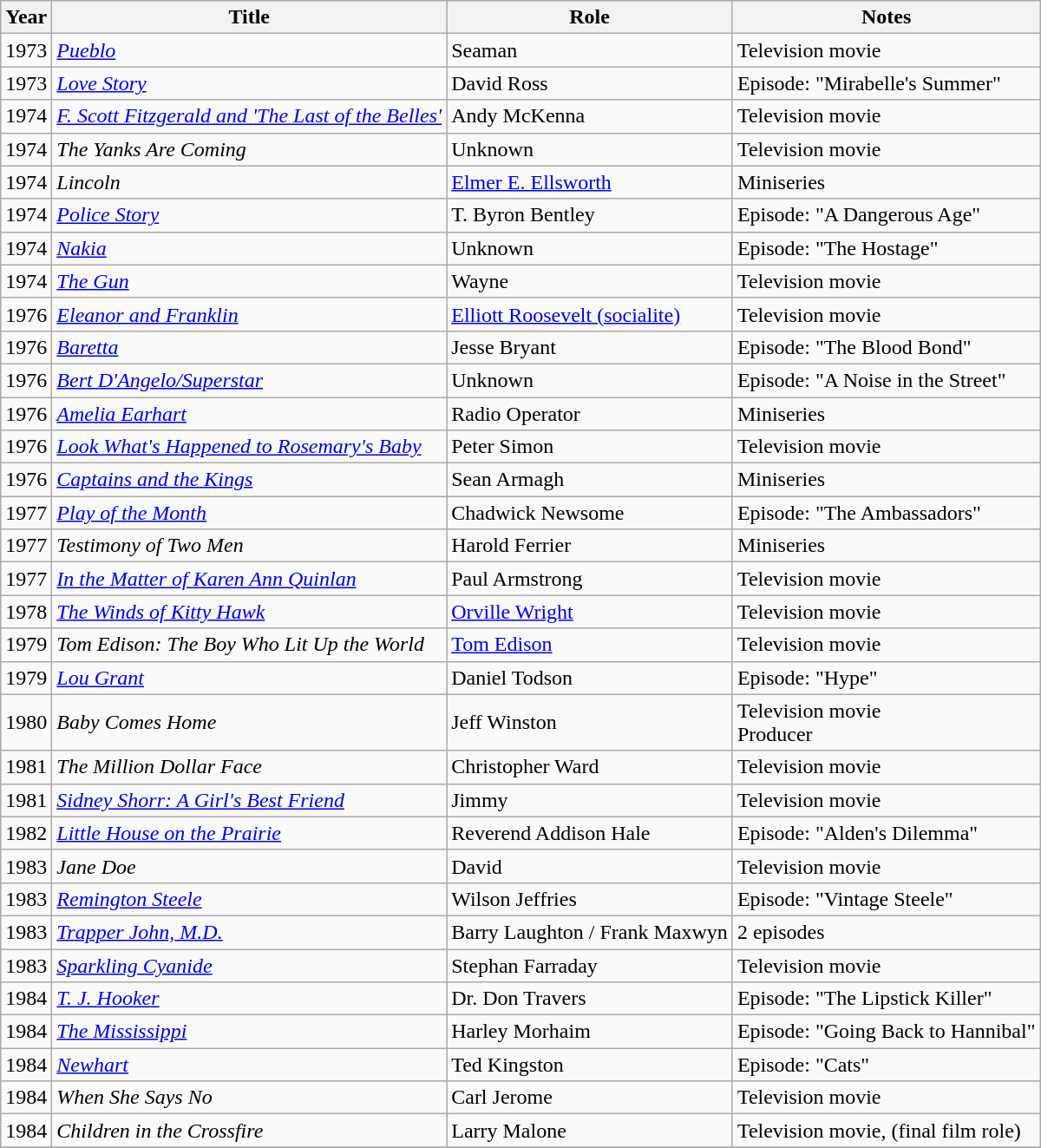<table class="wikitable sortable">
<tr>
<th>Year</th>
<th>Title</th>
<th>Role</th>
<th class="unsortable">Notes</th>
</tr>
<tr>
<td>1973</td>
<td><em><a href='#'>Pueblo</a></em></td>
<td>Seaman</td>
<td>Television movie</td>
</tr>
<tr>
<td>1973</td>
<td><em><a href='#'>Love Story</a></em></td>
<td>David Ross</td>
<td>Episode: "Mirabelle's Summer"</td>
</tr>
<tr>
<td>1974</td>
<td><em><a href='#'>F. Scott Fitzgerald and 'The Last of the Belles'</a></em></td>
<td>Andy McKenna</td>
<td>Television movie</td>
</tr>
<tr>
<td>1974</td>
<td><em>The Yanks Are Coming</em></td>
<td>Unknown</td>
<td>Television movie</td>
</tr>
<tr>
<td>1974</td>
<td><em>Lincoln</em></td>
<td><a href='#'>Elmer E. Ellsworth</a></td>
<td>Miniseries</td>
</tr>
<tr>
<td>1974</td>
<td><em><a href='#'>Police Story</a></em></td>
<td>T. Byron Bentley</td>
<td>Episode: "A Dangerous Age"</td>
</tr>
<tr>
<td>1974</td>
<td><em><a href='#'>Nakia</a></em></td>
<td>Unknown</td>
<td>Episode: "The Hostage"</td>
</tr>
<tr>
<td>1974</td>
<td><em><a href='#'>The Gun</a></em></td>
<td>Wayne</td>
<td>Television movie</td>
</tr>
<tr>
<td>1976</td>
<td><em><a href='#'>Eleanor and Franklin</a></em></td>
<td><a href='#'>Elliott Roosevelt (socialite)</a></td>
<td>Television movie</td>
</tr>
<tr>
<td>1976</td>
<td><em><a href='#'>Baretta</a></em></td>
<td>Jesse Bryant</td>
<td>Episode: "The Blood Bond"</td>
</tr>
<tr>
<td>1976</td>
<td><em><a href='#'>Bert D'Angelo/Superstar</a></em></td>
<td>Unknown</td>
<td>Episode: "A Noise in the Street"</td>
</tr>
<tr>
<td>1976</td>
<td><em><a href='#'>Amelia Earhart</a></em></td>
<td>Radio Operator</td>
<td>Miniseries</td>
</tr>
<tr>
<td>1976</td>
<td><em><a href='#'>Look What's Happened to Rosemary's Baby</a></em></td>
<td>Peter Simon</td>
<td>Television movie</td>
</tr>
<tr>
<td>1976</td>
<td><em><a href='#'>Captains and the Kings</a></em></td>
<td>Sean Armagh</td>
<td>Miniseries</td>
</tr>
<tr>
<td>1977</td>
<td><em><a href='#'>Play of the Month</a></em></td>
<td>Chadwick Newsome</td>
<td>Episode: "The Ambassadors"</td>
</tr>
<tr>
<td>1977</td>
<td><em>Testimony of Two Men</em></td>
<td>Harold Ferrier</td>
<td>Miniseries</td>
</tr>
<tr>
<td>1977</td>
<td><em><a href='#'>In the Matter of Karen Ann Quinlan</a></em></td>
<td>Paul Armstrong</td>
<td>Television movie</td>
</tr>
<tr>
<td>1978</td>
<td><em><a href='#'>The Winds of Kitty Hawk</a></em></td>
<td><a href='#'>Orville Wright</a></td>
<td>Television movie</td>
</tr>
<tr>
<td>1979</td>
<td><em>Tom Edison: The Boy Who Lit Up the World</em></td>
<td><a href='#'>Tom Edison</a></td>
<td>Television movie</td>
</tr>
<tr>
<td>1979</td>
<td><em><a href='#'>Lou Grant</a></em></td>
<td>Daniel Todson</td>
<td>Episode: "Hype"</td>
</tr>
<tr>
<td>1980</td>
<td><em>Baby Comes Home</em></td>
<td>Jeff Winston</td>
<td>Television movie<br>Producer</td>
</tr>
<tr>
<td>1981</td>
<td><em>The Million Dollar Face</em></td>
<td>Christopher Ward</td>
<td>Television movie</td>
</tr>
<tr>
<td>1981</td>
<td><em><a href='#'>Sidney Shorr: A Girl's Best Friend</a></em></td>
<td>Jimmy</td>
<td>Television movie</td>
</tr>
<tr>
<td>1982</td>
<td><em><a href='#'>Little House on the Prairie</a></em></td>
<td>Reverend Addison Hale</td>
<td>Episode: "Alden's Dilemma"</td>
</tr>
<tr>
<td>1983</td>
<td><em>Jane Doe</em></td>
<td>David</td>
<td>Television movie</td>
</tr>
<tr>
<td>1983</td>
<td><em><a href='#'>Remington Steele</a></em></td>
<td>Wilson Jeffries</td>
<td>Episode: "Vintage Steele"</td>
</tr>
<tr>
<td>1983</td>
<td><em><a href='#'>Trapper John, M.D.</a></em></td>
<td>Barry Laughton / Frank Maxwyn</td>
<td>2 episodes</td>
</tr>
<tr>
<td>1983</td>
<td><em><a href='#'>Sparkling Cyanide</a></em></td>
<td>Stephan Farraday</td>
<td>Television movie</td>
</tr>
<tr>
<td>1984</td>
<td><em><a href='#'>T. J. Hooker</a></em></td>
<td>Dr. Don Travers</td>
<td>Episode: "The Lipstick Killer"</td>
</tr>
<tr>
<td>1984</td>
<td><em><a href='#'>The Mississippi</a></em></td>
<td>Harley Morhaim</td>
<td>Episode: "Going Back to Hannibal"</td>
</tr>
<tr>
<td>1984</td>
<td><em><a href='#'>Newhart</a></em></td>
<td>Ted Kingston</td>
<td>Episode: "Cats"</td>
</tr>
<tr>
<td>1984</td>
<td><em>When She Says No</em></td>
<td>Carl Jerome</td>
<td>Television movie</td>
</tr>
<tr>
<td>1984</td>
<td><em>Children in the Crossfire</em></td>
<td>Larry Malone</td>
<td>Television movie, (final film role)</td>
</tr>
<tr>
</tr>
</table>
